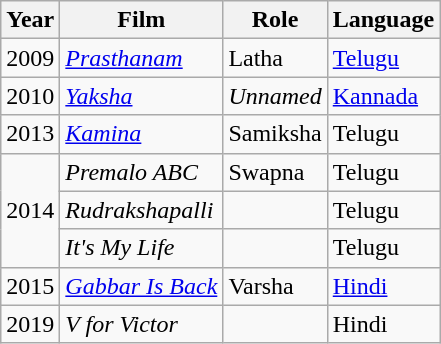<table class="wikitable">
<tr>
<th>Year</th>
<th>Film</th>
<th>Role</th>
<th>Language</th>
</tr>
<tr>
<td>2009</td>
<td><em><a href='#'>Prasthanam</a></em></td>
<td>Latha</td>
<td><a href='#'>Telugu</a></td>
</tr>
<tr>
<td>2010</td>
<td><em><a href='#'>Yaksha</a></em></td>
<td><em>Unnamed</em></td>
<td><a href='#'>Kannada</a></td>
</tr>
<tr>
<td>2013</td>
<td><em><a href='#'>Kamina</a></em></td>
<td>Samiksha</td>
<td>Telugu</td>
</tr>
<tr>
<td rowspan="3">2014</td>
<td><em>Premalo ABC</em></td>
<td>Swapna</td>
<td>Telugu</td>
</tr>
<tr>
<td><em>Rudrakshapalli</em></td>
<td></td>
<td>Telugu</td>
</tr>
<tr>
<td><em>It's My Life</em></td>
<td></td>
<td>Telugu</td>
</tr>
<tr>
<td>2015</td>
<td><em><a href='#'>Gabbar Is Back</a></em></td>
<td>Varsha</td>
<td><a href='#'>Hindi</a></td>
</tr>
<tr>
<td>2019</td>
<td><em>V for Victor</em></td>
<td></td>
<td>Hindi</td>
</tr>
</table>
